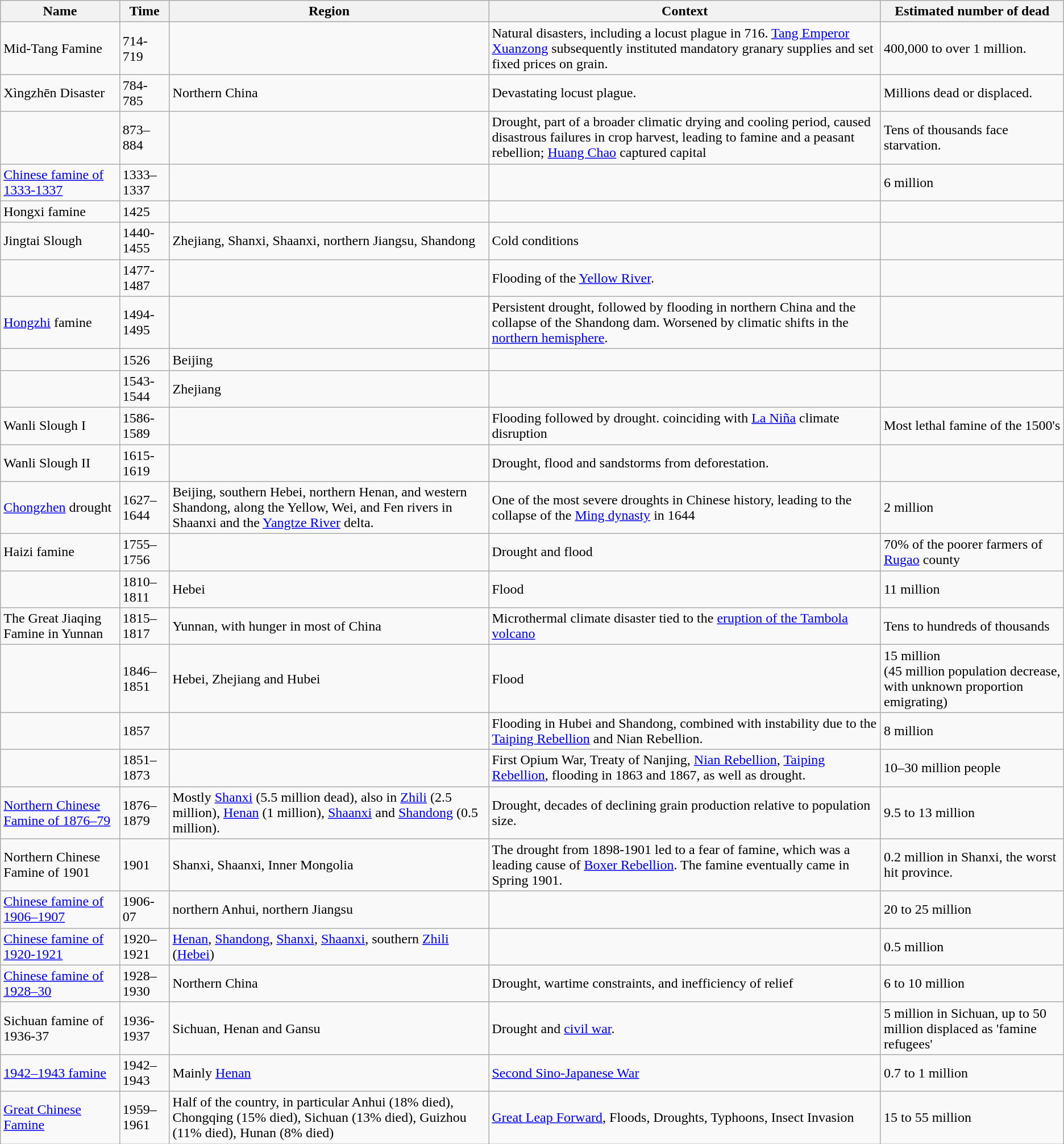<table class="wikitable sortable">
<tr>
<th>Name</th>
<th>Time</th>
<th>Region</th>
<th>Context</th>
<th>Estimated number of dead</th>
</tr>
<tr>
<td>Mid-Tang Famine</td>
<td>714-719</td>
<td></td>
<td>Natural disasters, including a locust plague in 716. <a href='#'>Tang Emperor Xuanzong</a> subsequently instituted mandatory granary supplies and set fixed prices on grain.</td>
<td>400,000 to over 1 million.</td>
</tr>
<tr>
<td>Xìngzhēn Disaster</td>
<td>784-785</td>
<td>Northern China</td>
<td>Devastating locust plague.</td>
<td>Millions dead or displaced.</td>
</tr>
<tr>
<td></td>
<td>873–884</td>
<td></td>
<td>Drought, part of a broader climatic drying and cooling period, caused disastrous failures in crop harvest, leading to famine and a peasant rebellion; <a href='#'>Huang Chao</a> captured capital</td>
<td>Tens of thousands face starvation.</td>
</tr>
<tr>
<td><a href='#'>Chinese famine of 1333-1337</a></td>
<td>1333–1337</td>
<td></td>
<td></td>
<td>6 million</td>
</tr>
<tr>
<td>Hongxi famine</td>
<td>1425</td>
<td></td>
<td></td>
</tr>
<tr>
<td>Jingtai Slough</td>
<td>1440-1455</td>
<td>Zhejiang, Shanxi, Shaanxi, northern Jiangsu, Shandong</td>
<td>Cold conditions</td>
<td></td>
</tr>
<tr>
<td></td>
<td>1477-1487</td>
<td></td>
<td>Flooding of the <a href='#'>Yellow River</a>.</td>
<td></td>
</tr>
<tr>
<td><a href='#'>Hongzhi</a> famine</td>
<td>1494-1495</td>
<td></td>
<td>Persistent drought, followed by flooding in northern China and the collapse of the Shandong dam. Worsened by climatic shifts in the <a href='#'>northern hemisphere</a>.</td>
<td></td>
</tr>
<tr>
<td></td>
<td>1526</td>
<td>Beijing</td>
<td></td>
<td></td>
</tr>
<tr>
<td></td>
<td>1543-1544</td>
<td>Zhejiang</td>
<td></td>
<td></td>
</tr>
<tr>
<td>Wanli Slough I</td>
<td>1586-1589</td>
<td></td>
<td>Flooding followed by drought. coinciding with <a href='#'>La Niña</a> climate disruption</td>
<td>Most lethal famine of the 1500's</td>
</tr>
<tr>
<td>Wanli Slough II</td>
<td>1615-1619</td>
<td></td>
<td>Drought, flood and sandstorms from deforestation.</td>
<td></td>
</tr>
<tr>
<td><a href='#'>Chongzhen</a> drought</td>
<td>1627–1644</td>
<td>Beijing, southern Hebei, northern Henan, and western Shandong, along the Yellow, Wei, and Fen rivers in Shaanxi and the <a href='#'>Yangtze River</a> delta.</td>
<td>One of the most severe droughts in Chinese history, leading to the collapse of the <a href='#'>Ming dynasty</a> in 1644</td>
<td>2 million</td>
</tr>
<tr>
<td>Haizi famine</td>
<td>1755–<br>1756</td>
<td></td>
<td>Drought and flood</td>
<td>70% of the poorer farmers of <a href='#'>Rugao</a> county</td>
</tr>
<tr>
<td></td>
<td>1810–<br>1811</td>
<td>Hebei</td>
<td>Flood</td>
<td>11 million</td>
</tr>
<tr>
<td>The Great Jiaqing Famine in Yunnan</td>
<td>1815–<br>1817</td>
<td>Yunnan, with hunger in most of China</td>
<td>Microthermal climate disaster tied to the <a href='#'>eruption of the Tambola volcano</a></td>
<td>Tens to hundreds of thousands</td>
</tr>
<tr>
<td></td>
<td>1846–<br>1851</td>
<td>Hebei, Zhejiang and Hubei</td>
<td>Flood</td>
<td>15 million<br>(45 million population decrease, with unknown proportion emigrating)</td>
</tr>
<tr>
<td></td>
<td>1857</td>
<td></td>
<td>Flooding in Hubei and Shandong, combined with instability due to the <a href='#'>Taiping Rebellion</a> and Nian Rebellion.</td>
<td>8 million</td>
</tr>
<tr>
<td></td>
<td>1851–1873</td>
<td></td>
<td>First Opium War, Treaty of Nanjing, <a href='#'>Nian Rebellion</a>, <a href='#'>Taiping Rebellion</a>, flooding in 1863 and 1867, as well as drought.</td>
<td>10–30 million people</td>
</tr>
<tr>
<td><a href='#'>Northern Chinese Famine of 1876–79</a></td>
<td>1876–<br>1879</td>
<td>Mostly <a href='#'>Shanxi</a> (5.5 million dead), also in <a href='#'>Zhili</a> (2.5 million), <a href='#'>Henan</a> (1 million), <a href='#'>Shaanxi</a> and <a href='#'>Shandong</a> (0.5 million).</td>
<td>Drought, decades of declining grain production relative to population size.</td>
<td>9.5 to 13 million</td>
</tr>
<tr>
<td>Northern Chinese Famine of 1901</td>
<td>1901</td>
<td>Shanxi, Shaanxi, Inner Mongolia</td>
<td>The drought from 1898-1901 led to a fear of famine, which was a leading cause of <a href='#'>Boxer Rebellion</a>. The famine eventually came in Spring 1901.</td>
<td>0.2 million in Shanxi, the worst hit province.</td>
</tr>
<tr>
<td><a href='#'>Chinese famine of 1906–1907</a></td>
<td>1906-07</td>
<td>northern Anhui, northern Jiangsu</td>
<td></td>
<td>20 to 25 million </td>
</tr>
<tr>
<td><a href='#'>Chinese famine of 1920-1921</a></td>
<td>1920–1921</td>
<td><a href='#'>Henan</a>, <a href='#'>Shandong</a>, <a href='#'>Shanxi</a>, <a href='#'>Shaanxi</a>, southern <a href='#'>Zhili</a> (<a href='#'>Hebei</a>)</td>
<td></td>
<td>0.5 million</td>
</tr>
<tr>
<td><a href='#'>Chinese famine of 1928–30</a></td>
<td>1928–1930</td>
<td>Northern China</td>
<td>Drought, wartime constraints, and inefficiency of relief</td>
<td>6 to 10 million </td>
</tr>
<tr>
<td>Sichuan famine of 1936-37</td>
<td>1936-1937</td>
<td>Sichuan, Henan and Gansu</td>
<td>Drought and <a href='#'>civil war</a>.</td>
<td>5 million in Sichuan, up to 50 million displaced as 'famine refugees'</td>
</tr>
<tr>
<td><a href='#'>1942–1943 famine</a></td>
<td>1942–1943</td>
<td>Mainly <a href='#'>Henan</a></td>
<td><a href='#'>Second Sino-Japanese War</a></td>
<td>0.7 to 1 million</td>
</tr>
<tr>
<td><a href='#'>Great Chinese Famine</a></td>
<td>1959–1961</td>
<td>Half of the country, in particular Anhui (18% died), Chongqing (15% died), Sichuan (13% died), Guizhou (11% died), Hunan (8% died)</td>
<td><a href='#'>Great Leap Forward</a>, Floods, Droughts, Typhoons, Insect Invasion</td>
<td>15 to 55 million</td>
</tr>
</table>
